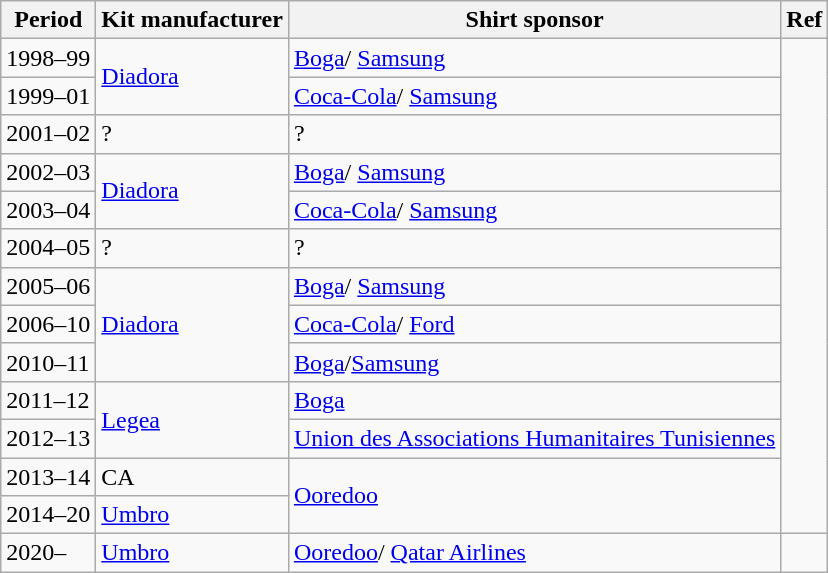<table class="wikitable">
<tr>
<th>Period</th>
<th>Kit manufacturer</th>
<th>Shirt sponsor</th>
<th>Ref</th>
</tr>
<tr>
<td>1998–99</td>
<td rowspan="2"> <a href='#'>Diadora</a></td>
<td> <a href='#'>Boga</a>/ <a href='#'>Samsung</a></td>
<td rowspan="13"></td>
</tr>
<tr>
<td>1999–01</td>
<td> <a href='#'>Coca-Cola</a>/ <a href='#'>Samsung</a></td>
</tr>
<tr>
<td>2001–02</td>
<td>?</td>
<td>?</td>
</tr>
<tr>
<td>2002–03</td>
<td rowspan="2"> <a href='#'>Diadora</a></td>
<td> <a href='#'>Boga</a>/ <a href='#'>Samsung</a></td>
</tr>
<tr>
<td>2003–04</td>
<td> <a href='#'>Coca-Cola</a>/ <a href='#'>Samsung</a></td>
</tr>
<tr>
<td>2004–05</td>
<td>?</td>
<td>?</td>
</tr>
<tr>
<td>2005–06</td>
<td rowspan="3"> <a href='#'>Diadora</a></td>
<td> <a href='#'>Boga</a>/ <a href='#'>Samsung</a></td>
</tr>
<tr>
<td>2006–10</td>
<td> <a href='#'>Coca-Cola</a>/ <a href='#'>Ford</a></td>
</tr>
<tr>
<td>2010–11</td>
<td> <a href='#'>Boga</a>/<a href='#'>Samsung</a></td>
</tr>
<tr>
<td>2011–12</td>
<td rowspan="2"> <a href='#'>Legea</a></td>
<td> <a href='#'>Boga</a></td>
</tr>
<tr>
<td>2012–13</td>
<td> <a href='#'>Union des Associations Humanitaires Tunisiennes</a></td>
</tr>
<tr>
<td>2013–14</td>
<td> CA</td>
<td rowspan="2"> <a href='#'>Ooredoo</a></td>
</tr>
<tr>
<td>2014–20</td>
<td> <a href='#'>Umbro</a></td>
</tr>
<tr>
<td>2020–</td>
<td> <a href='#'>Umbro</a></td>
<td> <a href='#'>Ooredoo</a>/ <a href='#'>Qatar Airlines</a></td>
</tr>
</table>
